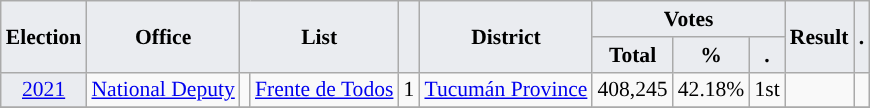<table class="wikitable" style="font-size:90%; text-align:center;">
<tr>
<th style="background-color:#EAECF0;" rowspan=2>Election</th>
<th style="background-color:#EAECF0;" rowspan=2>Office</th>
<th style="background-color:#EAECF0;" colspan=2 rowspan=2>List</th>
<th style="background-color:#EAECF0;" rowspan=2></th>
<th style="background-color:#EAECF0;" rowspan=2>District</th>
<th style="background-color:#EAECF0;" colspan=3>Votes</th>
<th style="background-color:#EAECF0;" rowspan=2>Result</th>
<th style="background-color:#EAECF0;" rowspan=2>.</th>
</tr>
<tr>
<th style="background-color:#EAECF0;">Total</th>
<th style="background-color:#EAECF0;">%</th>
<th style="background-color:#EAECF0;">.</th>
</tr>
<tr>
<td style="background-color:#EAECF0;"><a href='#'>2021</a></td>
<td><a href='#'>National Deputy</a></td>
<td style="background-color:"></td>
<td><a href='#'>Frente de Todos</a></td>
<td>1</td>
<td><a href='#'>Tucumán Province</a></td>
<td>408,245</td>
<td>42.18%</td>
<td>1st</td>
<td></td>
<td></td>
</tr>
<tr>
</tr>
</table>
